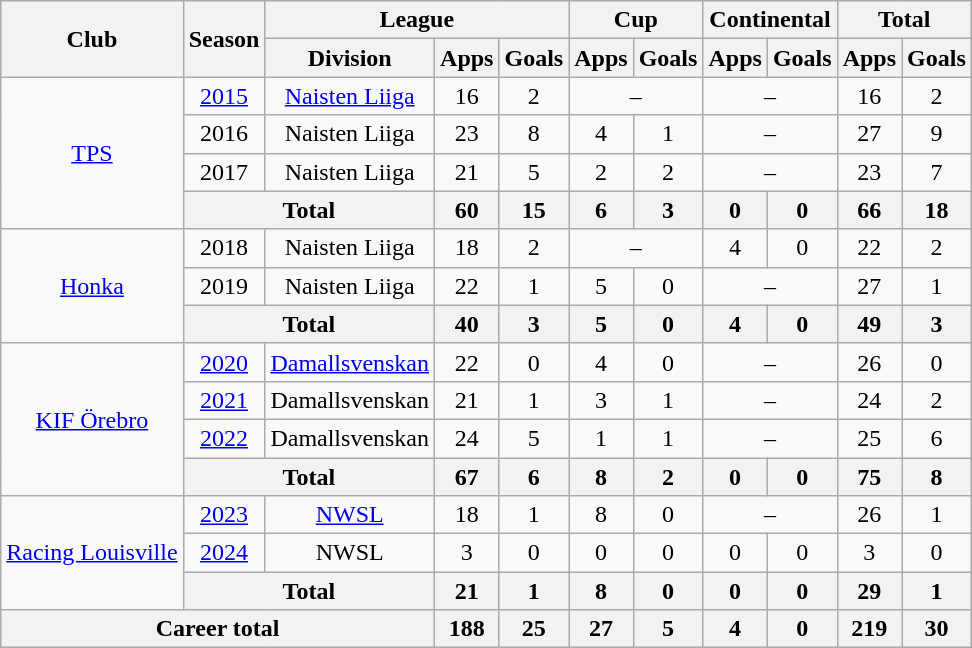<table class="wikitable" style="text-align:center">
<tr>
<th rowspan="2">Club</th>
<th rowspan="2">Season</th>
<th colspan="3">League</th>
<th colspan="2">Cup</th>
<th colspan="2">Continental</th>
<th colspan="2">Total</th>
</tr>
<tr>
<th>Division</th>
<th>Apps</th>
<th>Goals</th>
<th>Apps</th>
<th>Goals</th>
<th>Apps</th>
<th>Goals</th>
<th>Apps</th>
<th>Goals</th>
</tr>
<tr>
<td rowspan=4><a href='#'>TPS</a></td>
<td><a href='#'>2015</a></td>
<td><a href='#'>Naisten Liiga</a></td>
<td>16</td>
<td>2</td>
<td colspan=2>–</td>
<td colspan=2>–</td>
<td>16</td>
<td>2</td>
</tr>
<tr>
<td>2016</td>
<td>Naisten Liiga</td>
<td>23</td>
<td>8</td>
<td>4</td>
<td>1</td>
<td colspan=2>–</td>
<td>27</td>
<td>9</td>
</tr>
<tr>
<td>2017</td>
<td>Naisten Liiga</td>
<td>21</td>
<td>5</td>
<td>2</td>
<td>2</td>
<td colspan=2>–</td>
<td>23</td>
<td>7</td>
</tr>
<tr>
<th colspan=2>Total</th>
<th>60</th>
<th>15</th>
<th>6</th>
<th>3</th>
<th>0</th>
<th>0</th>
<th>66</th>
<th>18</th>
</tr>
<tr>
<td rowspan=3><a href='#'>Honka</a></td>
<td>2018</td>
<td>Naisten Liiga</td>
<td>18</td>
<td>2</td>
<td colspan=2>–</td>
<td>4</td>
<td>0</td>
<td>22</td>
<td>2</td>
</tr>
<tr>
<td>2019</td>
<td>Naisten Liiga</td>
<td>22</td>
<td>1</td>
<td>5</td>
<td>0</td>
<td colspan=2>–</td>
<td>27</td>
<td>1</td>
</tr>
<tr>
<th colspan=2>Total</th>
<th>40</th>
<th>3</th>
<th>5</th>
<th>0</th>
<th>4</th>
<th>0</th>
<th>49</th>
<th>3</th>
</tr>
<tr>
<td rowspan=4><a href='#'>KIF Örebro</a></td>
<td><a href='#'>2020</a></td>
<td><a href='#'>Damallsvenskan</a></td>
<td>22</td>
<td>0</td>
<td>4</td>
<td>0</td>
<td colspan=2>–</td>
<td>26</td>
<td>0</td>
</tr>
<tr>
<td><a href='#'>2021</a></td>
<td>Damallsvenskan</td>
<td>21</td>
<td>1</td>
<td>3</td>
<td>1</td>
<td colspan=2>–</td>
<td>24</td>
<td>2</td>
</tr>
<tr>
<td><a href='#'>2022</a></td>
<td>Damallsvenskan</td>
<td>24</td>
<td>5</td>
<td>1</td>
<td>1</td>
<td colspan=2>–</td>
<td>25</td>
<td>6</td>
</tr>
<tr>
<th colspan=2>Total</th>
<th>67</th>
<th>6</th>
<th>8</th>
<th>2</th>
<th>0</th>
<th>0</th>
<th>75</th>
<th>8</th>
</tr>
<tr>
<td rowspan=3><a href='#'>Racing Louisville</a></td>
<td><a href='#'>2023</a></td>
<td><a href='#'>NWSL</a></td>
<td>18</td>
<td>1</td>
<td>8</td>
<td>0</td>
<td colspan=2>–</td>
<td>26</td>
<td>1</td>
</tr>
<tr>
<td><a href='#'>2024</a></td>
<td>NWSL</td>
<td>3</td>
<td>0</td>
<td>0</td>
<td>0</td>
<td>0</td>
<td>0</td>
<td>3</td>
<td>0</td>
</tr>
<tr>
<th colspan=2>Total</th>
<th>21</th>
<th>1</th>
<th>8</th>
<th>0</th>
<th>0</th>
<th>0</th>
<th>29</th>
<th>1</th>
</tr>
<tr>
<th colspan="3">Career total</th>
<th>188</th>
<th>25</th>
<th>27</th>
<th>5</th>
<th>4</th>
<th>0</th>
<th>219</th>
<th>30</th>
</tr>
</table>
